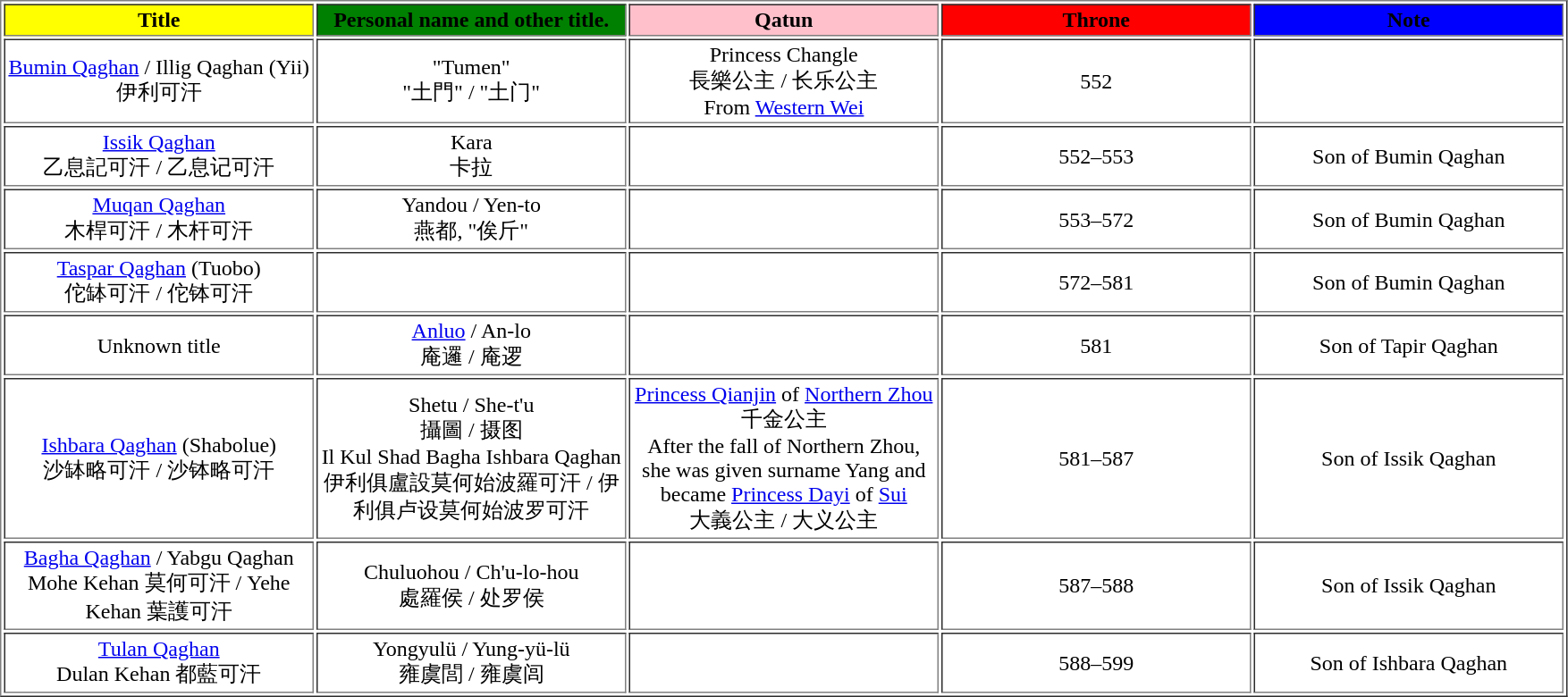<table border="1" cellpadding="2">
<tr>
<th width="225" bgcolor="#FFFF00">Title</th>
<th width="225" bgcolor=green>Personal name and other title.</th>
<th width="225" bgcolor=pink>Qatun</th>
<th width="225" bgcolor="#FF0000">Throne</th>
<th width="225" bgcolor=blue>Note</th>
</tr>
<tr align="center">
<td><a href='#'>Bumin Qaghan</a> / Illig Qaghan (Yii)<br>伊利可汗</td>
<td>"Tumen"<br>"土門" / "土门"</td>
<td>Princess Changle<br>長樂公主 / 长乐公主<br>From <a href='#'>Western Wei</a></td>
<td>552</td>
<td></td>
</tr>
<tr align="center">
<td><a href='#'>Issik Qaghan</a><br>乙息記可汗 / 乙息记可汗</td>
<td>Kara<br> 卡拉</td>
<td></td>
<td>552–553</td>
<td>Son of Bumin Qaghan</td>
</tr>
<tr align="center">
<td><a href='#'>Muqan Qaghan</a><br>木桿可汗 / 木杆可汗</td>
<td>Yandou / Yen-to<br>燕都, "俟斤"</td>
<td></td>
<td>553–572</td>
<td>Son of Bumin Qaghan</td>
</tr>
<tr align="center">
<td><a href='#'>Taspar Qaghan</a> (Tuobo)<br>佗缽可汗 / 佗钵可汗</td>
<td></td>
<td></td>
<td>572–581</td>
<td>Son of Bumin Qaghan</td>
</tr>
<tr align="center">
<td>Unknown title</td>
<td><a href='#'>Anluo</a> / An-lo<br>庵邏 / 庵逻</td>
<td></td>
<td>581</td>
<td>Son of Tapir Qaghan</td>
</tr>
<tr align="center">
<td><a href='#'>Ishbara Qaghan</a> (Shabolue)<br>沙缽略可汗 / 沙钵略可汗</td>
<td>Shetu / She-t'u<br>攝圖 / 摄图<br>Il Kul Shad Bagha Ishbara Qaghan<br>伊利俱盧設莫何始波羅可汗 / 伊利俱卢设莫何始波罗可汗</td>
<td><a href='#'>Princess Qianjin</a> of <a href='#'>Northern Zhou</a><br>千金公主<br>After the fall of Northern Zhou, she was given surname Yang and became <a href='#'>Princess Dayi</a> of <a href='#'>Sui</a><br>大義公主 / 大义公主</td>
<td>581–587</td>
<td>Son of Issik Qaghan</td>
</tr>
<tr align="center">
<td><a href='#'>Bagha Qaghan</a> / Yabgu Qaghan<br>Mohe Kehan 莫何可汗 / Yehe Kehan 葉護可汗</td>
<td>Chuluohou / Ch'u-lo-hou<br>處羅侯 / 处罗侯</td>
<td></td>
<td>587–588</td>
<td>Son of Issik Qaghan</td>
</tr>
<tr align="center">
<td><a href='#'>Tulan Qaghan</a><br>Dulan Kehan 都藍可汗</td>
<td>Yongyulü / Yung-yü-lü<br>雍虞閭 / 雍虞闾</td>
<td></td>
<td>588–599</td>
<td>Son of Ishbara Qaghan</td>
</tr>
</table>
